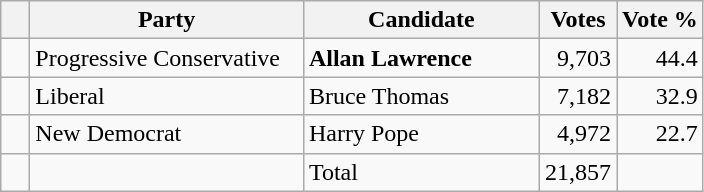<table class="wikitable">
<tr>
<th></th>
<th scope="col" width="175">Party</th>
<th scope="col" width="150">Candidate</th>
<th>Votes</th>
<th>Vote %</th>
</tr>
<tr>
<td>   </td>
<td>Progressive Conservative</td>
<td><strong>Allan Lawrence</strong></td>
<td align=right>9,703</td>
<td align=right>44.4</td>
</tr>
<tr |>
<td>   </td>
<td>Liberal</td>
<td>Bruce Thomas</td>
<td align=right>7,182</td>
<td align=right>32.9</td>
</tr>
<tr |>
<td>   </td>
<td>New Democrat</td>
<td>Harry Pope</td>
<td align=right>4,972</td>
<td align=right>22.7</td>
</tr>
<tr |>
<td></td>
<td></td>
<td>Total</td>
<td align=right>21,857</td>
<td></td>
</tr>
</table>
